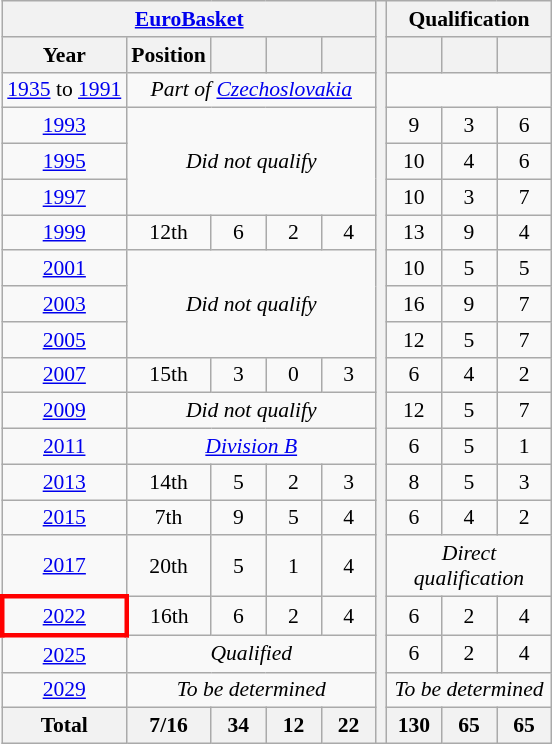<table class="wikitable" style="text-align: center;font-size:90%;">
<tr>
<th colspan=5><a href='#'>EuroBasket</a></th>
<th rowspan=20></th>
<th colspan=3>Qualification</th>
</tr>
<tr>
<th>Year</th>
<th>Position</th>
<th width=30></th>
<th width=30></th>
<th width=30></th>
<th width=30></th>
<th width=30></th>
<th width=30></th>
</tr>
<tr>
<td><a href='#'>1935</a> to <a href='#'>1991</a></td>
<td colspan=4><em>Part of <a href='#'>Czechoslovakia</a></em></td>
</tr>
<tr>
<td> <a href='#'>1993</a></td>
<td colspan=4 rowspan=3><em>Did not qualify</em></td>
<td>9</td>
<td>3</td>
<td>6</td>
</tr>
<tr>
<td> <a href='#'>1995</a></td>
<td>10</td>
<td>4</td>
<td>6</td>
</tr>
<tr>
<td> <a href='#'>1997</a></td>
<td>10</td>
<td>3</td>
<td>7</td>
</tr>
<tr>
<td> <a href='#'>1999</a></td>
<td>12th</td>
<td>6</td>
<td>2</td>
<td>4</td>
<td>13</td>
<td>9</td>
<td>4</td>
</tr>
<tr>
<td> <a href='#'>2001</a></td>
<td colspan=4 rowspan=3><em>Did not qualify</em></td>
<td>10</td>
<td>5</td>
<td>5</td>
</tr>
<tr>
<td> <a href='#'>2003</a></td>
<td>16</td>
<td>9</td>
<td>7</td>
</tr>
<tr>
<td> <a href='#'>2005</a></td>
<td>12</td>
<td>5</td>
<td>7</td>
</tr>
<tr>
<td> <a href='#'>2007</a></td>
<td>15th</td>
<td>3</td>
<td>0</td>
<td>3</td>
<td>6</td>
<td>4</td>
<td>2</td>
</tr>
<tr>
<td> <a href='#'>2009</a></td>
<td colspan=4><em>Did not qualify</em></td>
<td>12</td>
<td>5</td>
<td>7</td>
</tr>
<tr>
<td> <a href='#'>2011</a></td>
<td colspan=4><em><a href='#'>Division B</a></em></td>
<td>6</td>
<td>5</td>
<td>1</td>
</tr>
<tr>
<td> <a href='#'>2013</a></td>
<td>14th</td>
<td>5</td>
<td>2</td>
<td>3</td>
<td>8</td>
<td>5</td>
<td>3</td>
</tr>
<tr>
<td> <a href='#'>2015</a></td>
<td>7th</td>
<td>9</td>
<td>5</td>
<td>4</td>
<td>6</td>
<td>4</td>
<td>2</td>
</tr>
<tr>
<td> <a href='#'>2017</a></td>
<td>20th</td>
<td>5</td>
<td>1</td>
<td>4</td>
<td colspan=3><em>Direct qualification</em></td>
</tr>
<tr>
<td style="border: 3px solid red"> <a href='#'>2022</a></td>
<td>16th</td>
<td>6</td>
<td>2</td>
<td>4</td>
<td>6</td>
<td>2</td>
<td>4</td>
</tr>
<tr>
<td> <a href='#'>2025</a></td>
<td colspan=4><em>Qualified</em></td>
<td>6</td>
<td>2</td>
<td>4</td>
</tr>
<tr>
<td> <a href='#'>2029</a></td>
<td colspan=4><em>To be determined</em></td>
<td colspan=3><em>To be determined</em></td>
</tr>
<tr>
<th>Total</th>
<th>7/16</th>
<th>34</th>
<th>12</th>
<th>22</th>
<th>130</th>
<th>65</th>
<th>65</th>
</tr>
</table>
